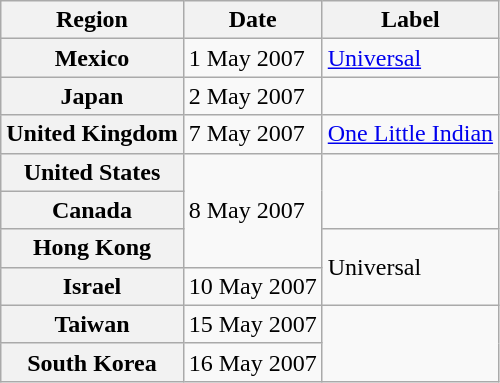<table class="wikitable plainrowheaders">
<tr>
<th scope="col">Region</th>
<th scope="col">Date</th>
<th scope="col">Label</th>
</tr>
<tr>
<th scope="row">Mexico</th>
<td>1 May 2007</td>
<td><a href='#'>Universal</a></td>
</tr>
<tr>
<th scope="row">Japan</th>
<td>2 May 2007</td>
<td></td>
</tr>
<tr>
<th scope="row">United Kingdom</th>
<td>7 May 2007</td>
<td><a href='#'>One Little Indian</a></td>
</tr>
<tr>
<th scope="row">United States</th>
<td rowspan="3">8 May 2007</td>
<td rowspan="2"></td>
</tr>
<tr>
<th scope="row">Canada</th>
</tr>
<tr>
<th scope="row">Hong Kong</th>
<td rowspan="2">Universal</td>
</tr>
<tr>
<th scope="row">Israel</th>
<td>10 May 2007</td>
</tr>
<tr>
<th scope="row">Taiwan</th>
<td>15 May 2007</td>
<td rowspan="2"></td>
</tr>
<tr>
<th scope="row">South Korea</th>
<td>16 May 2007</td>
</tr>
</table>
